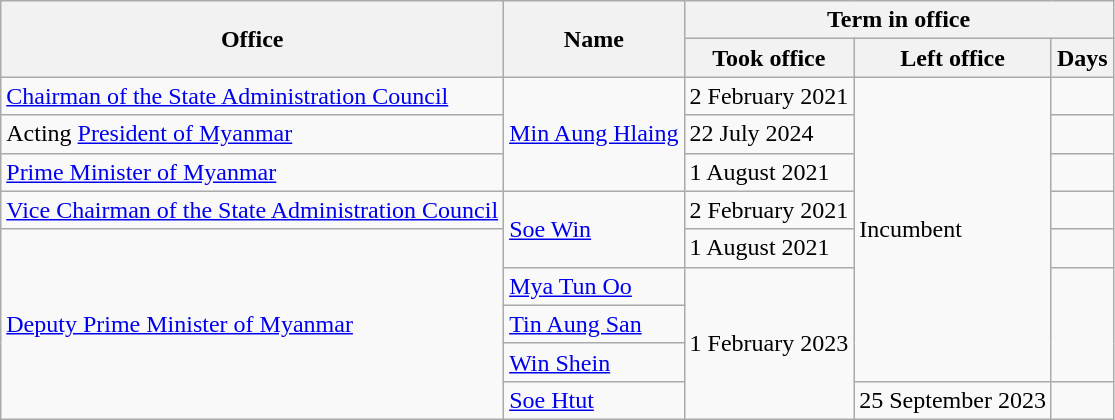<table class="wikitable">
<tr>
<th rowspan=2>Office</th>
<th rowspan=2>Name</th>
<th colspan=3>Term in office</th>
</tr>
<tr>
<th>Took office</th>
<th>Left office</th>
<th>Days</th>
</tr>
<tr>
<td><a href='#'>Chairman of the State Administration Council</a></td>
<td rowspan=3><a href='#'>Min Aung Hlaing</a></td>
<td>2 February 2021</td>
<td rowspan="8">Incumbent</td>
<td></td>
</tr>
<tr>
<td>Acting <a href='#'>President of Myanmar</a></td>
<td>22 July 2024</td>
<td></td>
</tr>
<tr>
<td><a href='#'>Prime Minister of Myanmar</a></td>
<td>1 August 2021</td>
<td></td>
</tr>
<tr>
<td><a href='#'>Vice Chairman of the State Administration Council</a></td>
<td rowspan=2><a href='#'>Soe Win</a></td>
<td>2 February 2021</td>
<td></td>
</tr>
<tr>
<td rowspan="5"><a href='#'>Deputy Prime Minister of Myanmar</a></td>
<td>1 August 2021</td>
<td></td>
</tr>
<tr>
<td><a href='#'>Mya Tun Oo</a></td>
<td rowspan="4">1 February 2023</td>
<td rowspan="3"></td>
</tr>
<tr>
<td><a href='#'>Tin Aung San</a></td>
</tr>
<tr>
<td><a href='#'>Win Shein</a></td>
</tr>
<tr>
<td><a href='#'>Soe Htut</a></td>
<td>25 September 2023</td>
<td></td>
</tr>
</table>
